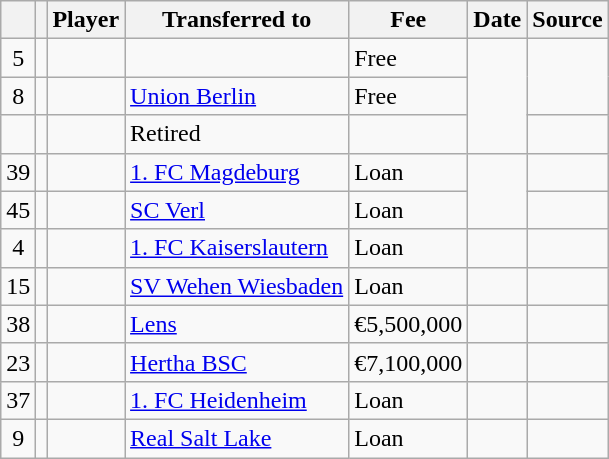<table class="wikitable plainrowheaders sortable">
<tr>
<th></th>
<th></th>
<th scope=col><strong>Player</strong></th>
<th><strong>Transferred to</strong></th>
<th !scope=col; style="width: 65px;"><strong>Fee</strong></th>
<th scope=col><strong>Date</strong></th>
<th scope=col><strong>Source</strong></th>
</tr>
<tr>
<td align=center>5</td>
<td align=center></td>
<td></td>
<td></td>
<td>Free</td>
<td rowspan=3></td>
<td rowspan=2></td>
</tr>
<tr>
<td align=center>8</td>
<td align=center></td>
<td></td>
<td> <a href='#'>Union Berlin</a></td>
<td>Free</td>
</tr>
<tr>
<td align=center></td>
<td align=center></td>
<td></td>
<td>Retired</td>
<td></td>
<td></td>
</tr>
<tr>
<td align=center>39</td>
<td align=center></td>
<td></td>
<td> <a href='#'>1. FC Magdeburg</a></td>
<td>Loan</td>
<td rowspan=2></td>
<td></td>
</tr>
<tr>
<td align=center>45</td>
<td align=center></td>
<td></td>
<td> <a href='#'>SC Verl</a></td>
<td>Loan</td>
<td></td>
</tr>
<tr>
<td align=center>4</td>
<td align=center></td>
<td></td>
<td> <a href='#'>1. FC Kaiserslautern</a></td>
<td>Loan</td>
<td></td>
<td></td>
</tr>
<tr>
<td align=center>15</td>
<td align=center></td>
<td></td>
<td> <a href='#'>SV Wehen Wiesbaden</a></td>
<td>Loan</td>
<td></td>
<td></td>
</tr>
<tr>
<td align=center>38</td>
<td align=center></td>
<td></td>
<td> <a href='#'>Lens</a></td>
<td>€5,500,000</td>
<td></td>
<td></td>
</tr>
<tr>
<td align=center>23</td>
<td align=center></td>
<td></td>
<td> <a href='#'>Hertha BSC</a></td>
<td>€7,100,000</td>
<td></td>
<td></td>
</tr>
<tr>
<td align=center>37</td>
<td align=center></td>
<td></td>
<td> <a href='#'>1. FC Heidenheim</a></td>
<td>Loan</td>
<td></td>
<td></td>
</tr>
<tr>
<td align=center>9</td>
<td align=center></td>
<td></td>
<td> <a href='#'>Real Salt Lake</a></td>
<td>Loan</td>
<td></td>
<td></td>
</tr>
</table>
